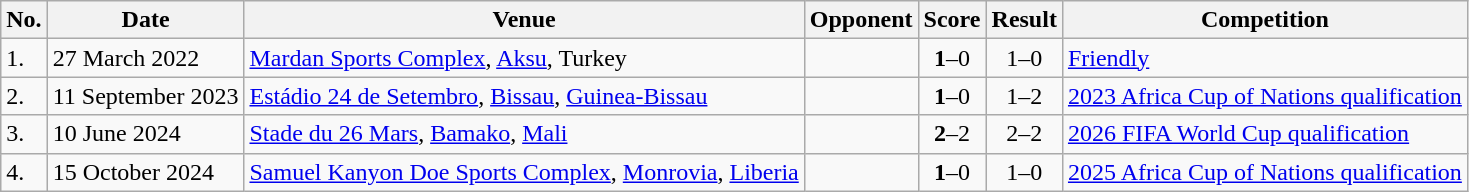<table class="wikitable">
<tr>
<th>No.</th>
<th>Date</th>
<th>Venue</th>
<th>Opponent</th>
<th>Score</th>
<th>Result</th>
<th>Competition</th>
</tr>
<tr>
<td>1.</td>
<td>27 March 2022</td>
<td><a href='#'>Mardan Sports Complex</a>, <a href='#'>Aksu</a>, Turkey</td>
<td></td>
<td align=center><strong>1</strong>–0</td>
<td align=center>1–0</td>
<td><a href='#'>Friendly</a></td>
</tr>
<tr>
<td>2.</td>
<td>11 September 2023</td>
<td><a href='#'>Estádio 24 de Setembro</a>, <a href='#'>Bissau</a>, <a href='#'>Guinea-Bissau</a></td>
<td></td>
<td align=center><strong>1</strong>–0</td>
<td align=center>1–2</td>
<td><a href='#'>2023 Africa Cup of Nations qualification</a></td>
</tr>
<tr>
<td>3.</td>
<td>10 June 2024</td>
<td><a href='#'>Stade du 26 Mars</a>, <a href='#'>Bamako</a>, <a href='#'>Mali</a></td>
<td></td>
<td align=center><strong>2</strong>–2</td>
<td align=center>2–2</td>
<td><a href='#'>2026 FIFA World Cup qualification</a></td>
</tr>
<tr>
<td>4.</td>
<td>15 October 2024</td>
<td><a href='#'>Samuel Kanyon Doe Sports Complex</a>, <a href='#'>Monrovia</a>, <a href='#'>Liberia</a></td>
<td></td>
<td align=center><strong>1</strong>–0</td>
<td align=center>1–0</td>
<td><a href='#'>2025 Africa Cup of Nations qualification</a></td>
</tr>
</table>
